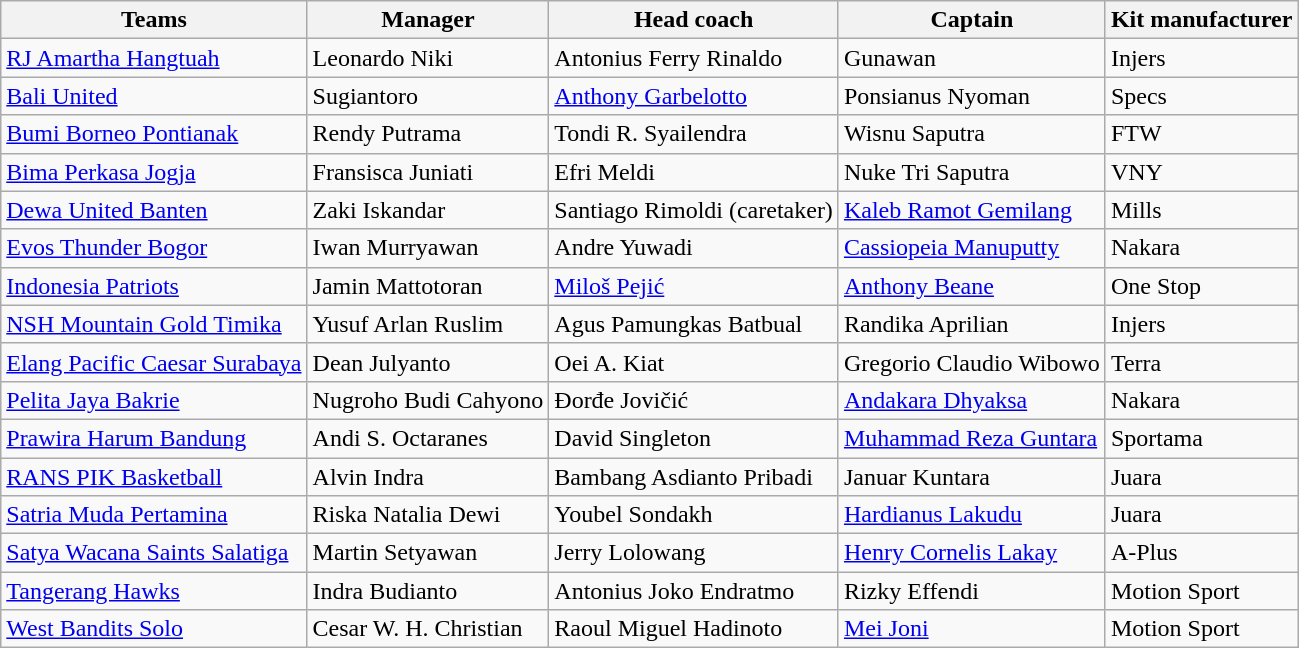<table class="wikitable sortable">
<tr>
<th>Teams</th>
<th>Manager</th>
<th>Head coach</th>
<th>Captain</th>
<th>Kit manufacturer</th>
</tr>
<tr>
<td><a href='#'>RJ Amartha Hangtuah</a></td>
<td> Leonardo Niki</td>
<td> Antonius Ferry Rinaldo</td>
<td> Gunawan</td>
<td> Injers</td>
</tr>
<tr>
<td><a href='#'>Bali United</a></td>
<td> Sugiantoro</td>
<td> <a href='#'>Anthony Garbelotto</a></td>
<td> Ponsianus Nyoman</td>
<td> Specs</td>
</tr>
<tr>
<td><a href='#'>Bumi Borneo Pontianak</a></td>
<td> Rendy Putrama</td>
<td> Tondi R. Syailendra</td>
<td> Wisnu Saputra</td>
<td> FTW</td>
</tr>
<tr>
<td><a href='#'>Bima Perkasa Jogja</a></td>
<td> Fransisca Juniati</td>
<td> Efri Meldi</td>
<td> Nuke Tri Saputra</td>
<td> VNY</td>
</tr>
<tr>
<td><a href='#'>Dewa United Banten</a></td>
<td> Zaki Iskandar</td>
<td> Santiago Rimoldi (caretaker)</td>
<td> <a href='#'>Kaleb Ramot Gemilang</a></td>
<td> Mills</td>
</tr>
<tr>
<td><a href='#'>Evos Thunder Bogor</a></td>
<td> Iwan Murryawan</td>
<td> Andre Yuwadi</td>
<td> <a href='#'>Cassiopeia Manuputty</a></td>
<td> Nakara</td>
</tr>
<tr>
<td><a href='#'>Indonesia Patriots</a></td>
<td> Jamin Mattotoran</td>
<td> <a href='#'>Miloš Pejić</a></td>
<td> <a href='#'>Anthony Beane</a></td>
<td> One Stop</td>
</tr>
<tr>
<td><a href='#'>NSH Mountain Gold Timika</a></td>
<td> Yusuf Arlan Ruslim</td>
<td> Agus Pamungkas Batbual</td>
<td> Randika Aprilian</td>
<td> Injers</td>
</tr>
<tr>
<td><a href='#'>Elang Pacific Caesar Surabaya</a></td>
<td> Dean Julyanto</td>
<td> Oei A. Kiat</td>
<td> Gregorio Claudio Wibowo</td>
<td> Terra</td>
</tr>
<tr>
<td><a href='#'>Pelita Jaya Bakrie</a></td>
<td> Nugroho Budi Cahyono</td>
<td> Đorđe Jovičić</td>
<td> <a href='#'>Andakara Dhyaksa</a></td>
<td> Nakara</td>
</tr>
<tr>
<td><a href='#'>Prawira Harum Bandung</a></td>
<td> Andi S. Octaranes</td>
<td> David Singleton</td>
<td> <a href='#'>Muhammad Reza Guntara</a></td>
<td> Sportama</td>
</tr>
<tr>
<td><a href='#'>RANS PIK Basketball</a></td>
<td> Alvin Indra</td>
<td> Bambang Asdianto Pribadi</td>
<td> Januar Kuntara</td>
<td> Juara</td>
</tr>
<tr>
<td><a href='#'>Satria Muda Pertamina</a></td>
<td> Riska Natalia Dewi</td>
<td> Youbel Sondakh</td>
<td> <a href='#'>Hardianus Lakudu</a></td>
<td> Juara</td>
</tr>
<tr>
<td><a href='#'>Satya Wacana Saints Salatiga</a></td>
<td> Martin Setyawan</td>
<td> Jerry Lolowang</td>
<td> <a href='#'>Henry Cornelis Lakay</a></td>
<td> A-Plus</td>
</tr>
<tr>
<td><a href='#'>Tangerang Hawks</a></td>
<td> Indra Budianto</td>
<td> Antonius Joko Endratmo</td>
<td> Rizky Effendi</td>
<td> Motion Sport</td>
</tr>
<tr>
<td><a href='#'>West Bandits Solo</a></td>
<td> Cesar W. H. Christian</td>
<td> Raoul Miguel Hadinoto</td>
<td> <a href='#'>Mei Joni</a></td>
<td> Motion Sport</td>
</tr>
</table>
